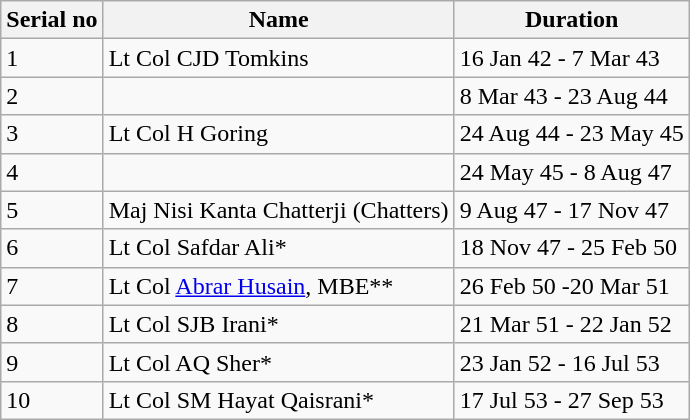<table class="wikitable">
<tr>
<th>Serial no</th>
<th>Name</th>
<th>Duration</th>
</tr>
<tr>
<td>1</td>
<td>Lt Col CJD Tomkins</td>
<td>16 Jan 42 - 7 Mar 43</td>
</tr>
<tr>
<td>2</td>
<td></td>
<td>8 Mar  43 - 23 Aug 44</td>
</tr>
<tr>
<td>3</td>
<td>Lt Col H Goring</td>
<td>24 Aug 44 - 23 May 45</td>
</tr>
<tr>
<td>4</td>
<td></td>
<td>24 May 45 - 8 Aug 47</td>
</tr>
<tr>
<td>5</td>
<td>Maj Nisi Kanta Chatterji (Chatters)</td>
<td>9 Aug  47 - 17 Nov 47</td>
</tr>
<tr>
<td>6</td>
<td>Lt Col Safdar Ali*</td>
<td>18 Nov 47 - 25 Feb 50</td>
</tr>
<tr>
<td>7</td>
<td>Lt Col <a href='#'>Abrar Husain</a>, MBE**</td>
<td>26 Feb 50 -20 Mar 51</td>
</tr>
<tr>
<td>8</td>
<td>Lt Col SJB Irani*</td>
<td>21 Mar 51 - 22 Jan 52</td>
</tr>
<tr>
<td>9</td>
<td>Lt Col AQ Sher*</td>
<td>23 Jan 52 - 16 Jul 53</td>
</tr>
<tr>
<td>10</td>
<td>Lt Col SM Hayat Qaisrani*</td>
<td>17 Jul 53 - 27 Sep 53</td>
</tr>
</table>
